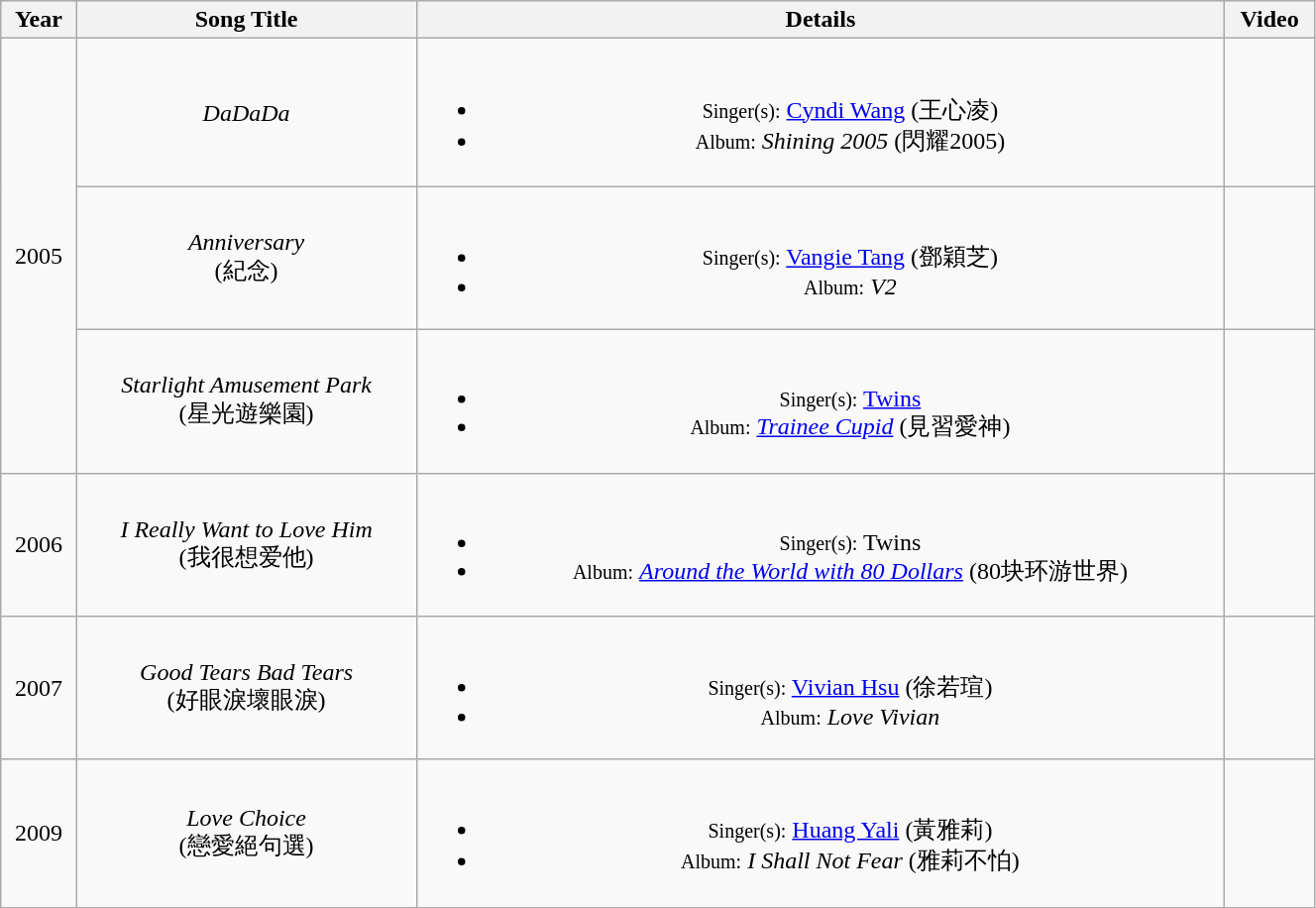<table class="wikitable" width=70%>
<tr>
<th>Year</th>
<th>Song Title</th>
<th>Details</th>
<th>Video</th>
</tr>
<tr align=center>
<td rowspan=3>2005</td>
<td><em>DaDaDa</em></td>
<td><br><ul><li><small>Singer(s):</small> <a href='#'>Cyndi Wang</a> (王心凌)</li><li><small>Album:</small> <em>Shining 2005</em> (閃耀2005)</li></ul></td>
<td></td>
</tr>
<tr align=center>
<td><em>Anniversary</em><br>(紀念)</td>
<td><br><ul><li><small>Singer(s):</small> <a href='#'>Vangie Tang</a> (鄧穎芝)</li><li><small>Album:</small> <em>V2</em></li></ul></td>
<td></td>
</tr>
<tr align=center>
<td><em>Starlight Amusement Park</em><br>(星光遊樂園)</td>
<td><br><ul><li><small>Singer(s):</small> <a href='#'>Twins</a></li><li><small>Album:</small> <em><a href='#'>Trainee Cupid</a></em> (見習愛神)</li></ul></td>
<td></td>
</tr>
<tr align=center>
<td>2006</td>
<td><em>I Really Want to Love Him</em><br>(我很想爱他)</td>
<td><br><ul><li><small>Singer(s):</small> Twins</li><li><small>Album:</small> <em><a href='#'>Around the World with 80 Dollars</a></em>  (80块环游世界)</li></ul></td>
<td></td>
</tr>
<tr align=center>
<td>2007</td>
<td><em>Good Tears Bad Tears</em><br>(好眼淚壞眼淚)</td>
<td><br><ul><li><small>Singer(s):</small> <a href='#'>Vivian Hsu</a> (徐若瑄)</li><li><small>Album:</small> <em>Love Vivian</em></li></ul></td>
<td></td>
</tr>
<tr align=center>
<td>2009</td>
<td><em>Love Choice</em><br>(戀愛絕句選)</td>
<td><br><ul><li><small>Singer(s):</small> <a href='#'>Huang Yali</a> (黃雅莉)</li><li><small>Album:</small> <em>I Shall Not Fear</em> (雅莉不怕)</li></ul></td>
<td></td>
</tr>
</table>
